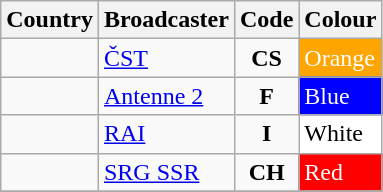<table class="wikitable sortable">
<tr>
<th>Country</th>
<th>Broadcaster</th>
<th>Code</th>
<th>Colour</th>
</tr>
<tr>
<td></td>
<td><a href='#'>ČST</a></td>
<td align="center"><strong>CS</strong></td>
<td style="background:orange; color: white">Orange</td>
</tr>
<tr>
<td></td>
<td><a href='#'>Antenne 2</a></td>
<td align="center"><strong>F</strong></td>
<td style="background:blue; color:white ">Blue</td>
</tr>
<tr>
<td></td>
<td><a href='#'>RAI</a></td>
<td align="center"><strong>I</strong></td>
<td style="background:white; color: black">White</td>
</tr>
<tr>
<td></td>
<td><a href='#'>SRG SSR</a></td>
<td align="center"><strong>CH</strong></td>
<td style="background:red; color:white ">Red</td>
</tr>
<tr>
</tr>
</table>
